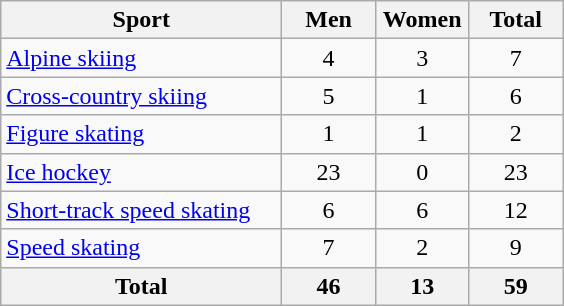<table class="wikitable sortable" style="text-align:center;">
<tr>
<th width=180>Sport</th>
<th width=55>Men</th>
<th width=55>Women</th>
<th width=55>Total</th>
</tr>
<tr>
<td align=left><a href='#'>Alpine skiing</a></td>
<td>4</td>
<td>3</td>
<td>7</td>
</tr>
<tr>
<td align=left><a href='#'>Cross-country skiing</a></td>
<td>5</td>
<td>1</td>
<td>6</td>
</tr>
<tr>
<td align=left><a href='#'>Figure skating</a></td>
<td>1</td>
<td>1</td>
<td>2</td>
</tr>
<tr>
<td align=left><a href='#'>Ice hockey</a></td>
<td>23</td>
<td>0</td>
<td>23</td>
</tr>
<tr>
<td align=left><a href='#'>Short-track speed skating</a></td>
<td>6</td>
<td>6</td>
<td>12</td>
</tr>
<tr>
<td align=left><a href='#'>Speed skating</a></td>
<td>7</td>
<td>2</td>
<td>9</td>
</tr>
<tr>
<th>Total</th>
<th>46</th>
<th>13</th>
<th>59</th>
</tr>
</table>
